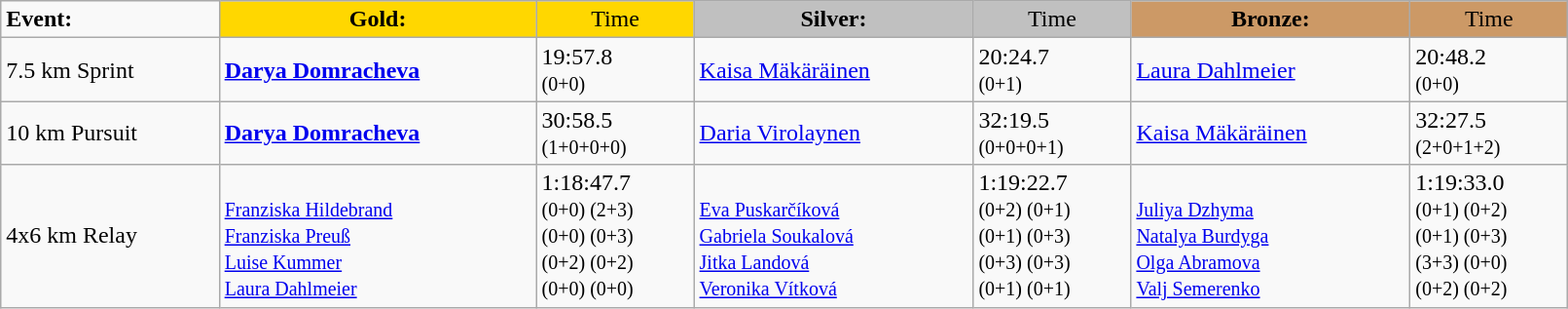<table class="wikitable" width=85%>
<tr>
<td><strong>Event:</strong></td>
<td style="text-align:center;background-color:gold;"><strong>Gold:</strong></td>
<td style="text-align:center;background-color:gold;">Time</td>
<td style="text-align:center;background-color:silver;"><strong>Silver:</strong></td>
<td style="text-align:center;background-color:silver;">Time</td>
<td style="text-align:center;background-color:#CC9966;"><strong>Bronze:</strong></td>
<td style="text-align:center;background-color:#CC9966;">Time</td>
</tr>
<tr>
<td>7.5 km Sprint<br></td>
<td><strong><a href='#'>Darya Domracheva</a></strong><br><small></small></td>
<td>19:57.8<br><small>(0+0)</small></td>
<td><a href='#'>Kaisa Mäkäräinen</a><br><small></small></td>
<td>20:24.7<br><small>(0+1)</small></td>
<td><a href='#'>Laura Dahlmeier</a><br><small></small></td>
<td>20:48.2<br><small>(0+0)</small></td>
</tr>
<tr>
<td>10 km Pursuit<br></td>
<td><strong><a href='#'>Darya Domracheva</a></strong><br><small></small></td>
<td>30:58.5<br><small>(1+0+0+0)</small></td>
<td><a href='#'>Daria Virolaynen</a><br><small></small></td>
<td>32:19.5 <br><small>(0+0+0+1)</small></td>
<td><a href='#'>Kaisa Mäkäräinen</a><br><small></small></td>
<td>32:27.5<br><small>(2+0+1+2)</small></td>
</tr>
<tr>
<td>4x6 km Relay<br></td>
<td><strong></strong><br><small><a href='#'>Franziska Hildebrand</a><br><a href='#'>Franziska Preuß</a><br><a href='#'>Luise Kummer</a><br><a href='#'>Laura Dahlmeier</a></small></td>
<td>1:18:47.7<br><small>(0+0) (2+3)<br>(0+0) (0+3)<br>(0+2) (0+2)<br>(0+0) (0+0)</small></td>
<td><br><small><a href='#'>Eva Puskarčíková</a><br><a href='#'>Gabriela Soukalová</a><br><a href='#'>Jitka Landová</a><br><a href='#'>Veronika Vítková</a></small></td>
<td>1:19:22.7<br><small>(0+2) (0+1)<br>(0+1) (0+3)<br>(0+3) (0+3)<br>(0+1) (0+1)</small></td>
<td><br><small><a href='#'>Juliya Dzhyma</a><br><a href='#'>Natalya Burdyga</a><br><a href='#'>Olga Abramova</a><br><a href='#'>Valj Semerenko</a></small></td>
<td>1:19:33.0<br><small>(0+1) (0+2)<br>(0+1) (0+3)<br>(3+3) (0+0)<br>(0+2) (0+2)</small></td>
</tr>
</table>
